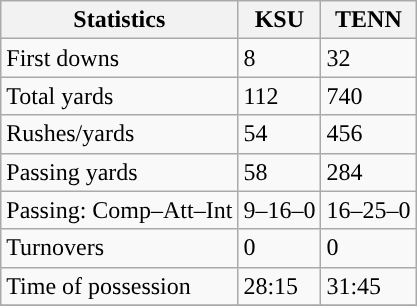<table class="wikitable" style="float: left;">
<tr>
<th>Statistics</th>
<th>KSU</th>
<th>TENN</th>
</tr>
<tr>
<td>First downs</td>
<td>8</td>
<td>32</td>
</tr>
<tr>
<td>Total yards</td>
<td>112</td>
<td>740</td>
</tr>
<tr>
<td>Rushes/yards</td>
<td>54</td>
<td>456</td>
</tr>
<tr>
<td>Passing yards</td>
<td>58</td>
<td>284</td>
</tr>
<tr>
<td>Passing: Comp–Att–Int</td>
<td>9–16–0</td>
<td>16–25–0</td>
</tr>
<tr>
<td>Turnovers</td>
<td>0</td>
<td>0</td>
</tr>
<tr>
<td>Time of possession</td>
<td>28:15</td>
<td>31:45</td>
</tr>
<tr>
</tr>
</table>
